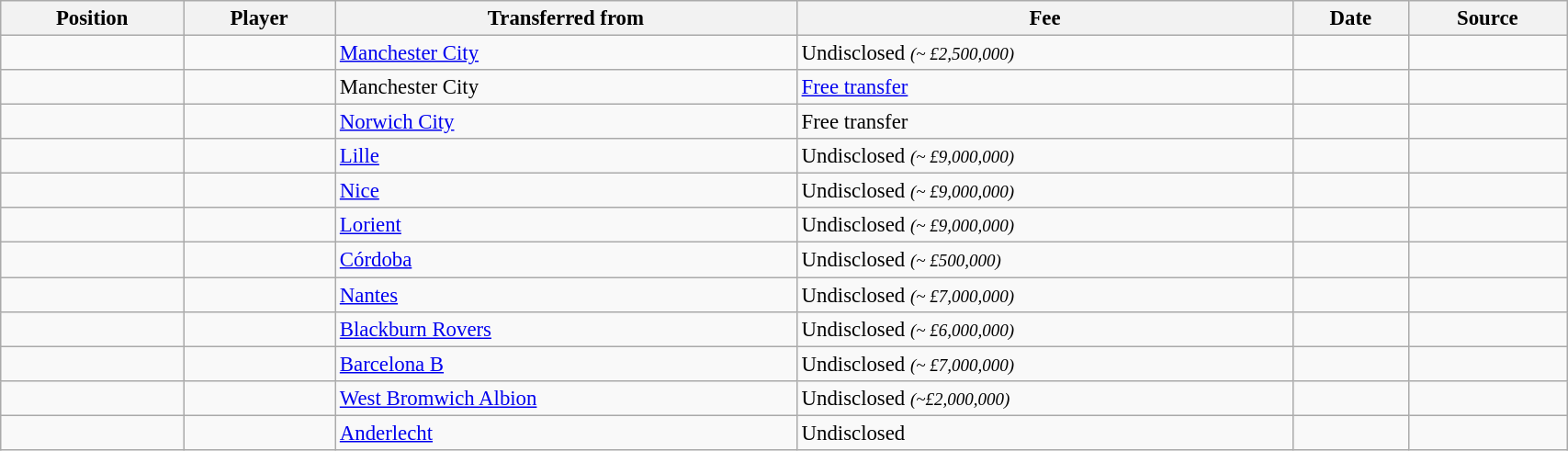<table class="wikitable sortable" style="width:90%; text-align:center; font-size:95%; text-align:left;">
<tr>
<th>Position</th>
<th>Player</th>
<th>Transferred from</th>
<th>Fee</th>
<th>Date</th>
<th>Source</th>
</tr>
<tr>
<td></td>
<td></td>
<td> <a href='#'>Manchester City</a></td>
<td>Undisclosed <small><em>(~ £2,500,000)</em> </small></td>
<td></td>
<td></td>
</tr>
<tr>
<td></td>
<td></td>
<td> Manchester City</td>
<td><a href='#'>Free transfer</a></td>
<td></td>
<td></td>
</tr>
<tr>
<td></td>
<td></td>
<td> <a href='#'>Norwich City</a></td>
<td>Free transfer</td>
<td></td>
<td></td>
</tr>
<tr>
<td></td>
<td></td>
<td> <a href='#'>Lille</a></td>
<td>Undisclosed <small><em>(~ £9,000,000)</em></small></td>
<td></td>
<td></td>
</tr>
<tr>
<td></td>
<td></td>
<td> <a href='#'>Nice</a></td>
<td>Undisclosed <small><em>(~ £9,000,000)</em></small></td>
<td></td>
<td></td>
</tr>
<tr>
<td></td>
<td></td>
<td> <a href='#'>Lorient</a></td>
<td>Undisclosed <small><em>(~ £9,000,000)</em></small></td>
<td></td>
<td></td>
</tr>
<tr>
<td></td>
<td></td>
<td> <a href='#'>Córdoba</a></td>
<td>Undisclosed <small><em>(~ £500,000)</em></small></td>
<td></td>
<td></td>
</tr>
<tr>
<td></td>
<td></td>
<td> <a href='#'>Nantes</a></td>
<td>Undisclosed <small><em>(~ £7,000,000)</em></small></td>
<td></td>
<td></td>
</tr>
<tr>
<td></td>
<td></td>
<td> <a href='#'>Blackburn Rovers</a></td>
<td>Undisclosed <small><em>(~ £6,000,000)</em></small></td>
<td></td>
<td></td>
</tr>
<tr>
<td></td>
<td></td>
<td> <a href='#'>Barcelona B</a></td>
<td>Undisclosed <small><em>(~ £7,000,000)</em></small></td>
<td></td>
<td></td>
</tr>
<tr>
<td></td>
<td></td>
<td> <a href='#'>West Bromwich Albion</a></td>
<td>Undisclosed <small><em>(~£2,000,000)</em></small></td>
<td></td>
<td></td>
</tr>
<tr>
<td></td>
<td></td>
<td> <a href='#'>Anderlecht</a></td>
<td>Undisclosed</td>
<td></td>
<td></td>
</tr>
</table>
